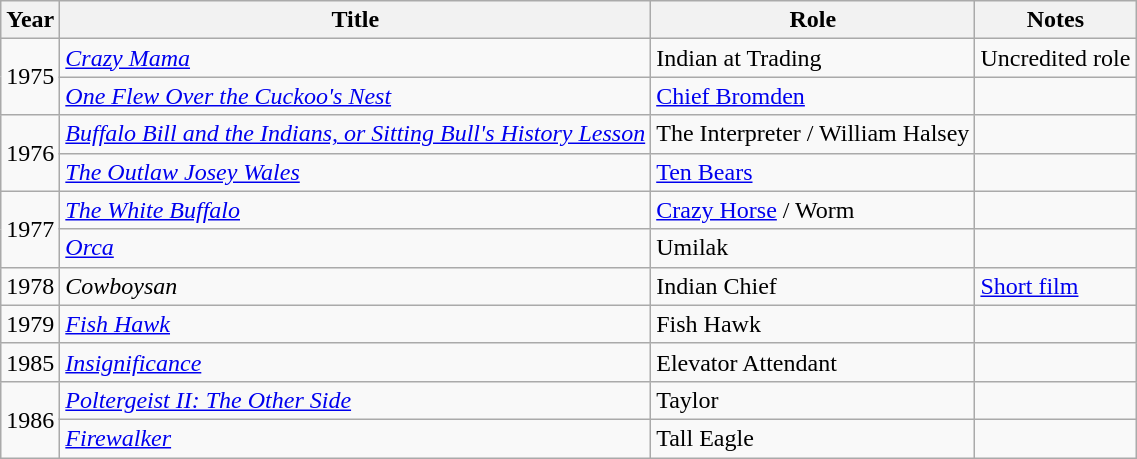<table class="wikitable sortablr">
<tr>
<th>Year</th>
<th>Title</th>
<th>Role</th>
<th>Notes</th>
</tr>
<tr>
<td rowspan="2">1975</td>
<td><em><a href='#'>Crazy Mama</a></em></td>
<td>Indian at Trading</td>
<td>Uncredited role</td>
</tr>
<tr>
<td><em><a href='#'>One Flew Over the Cuckoo's Nest</a></em></td>
<td><a href='#'>Chief Bromden</a></td>
<td></td>
</tr>
<tr>
<td rowspan="2">1976</td>
<td><em><a href='#'>Buffalo Bill and the Indians, or Sitting Bull's History Lesson</a></em></td>
<td>The Interpreter / William Halsey</td>
<td></td>
</tr>
<tr>
<td><em><a href='#'>The Outlaw Josey Wales</a></em></td>
<td><a href='#'>Ten Bears</a></td>
<td></td>
</tr>
<tr>
<td rowspan="2">1977</td>
<td><em><a href='#'>The White Buffalo</a></em></td>
<td><a href='#'>Crazy Horse</a> / Worm</td>
<td></td>
</tr>
<tr>
<td><em><a href='#'>Orca</a></em></td>
<td>Umilak</td>
<td></td>
</tr>
<tr>
<td>1978</td>
<td><em>Cowboysan</em></td>
<td>Indian Chief</td>
<td><a href='#'>Short film</a></td>
</tr>
<tr>
<td>1979</td>
<td><em><a href='#'>Fish Hawk</a></em></td>
<td>Fish Hawk</td>
<td></td>
</tr>
<tr>
<td>1985</td>
<td><em><a href='#'>Insignificance</a></em></td>
<td>Elevator Attendant</td>
<td></td>
</tr>
<tr>
<td rowspan="2">1986</td>
<td><em><a href='#'>Poltergeist II: The Other Side</a></em></td>
<td>Taylor</td>
<td></td>
</tr>
<tr>
<td><em><a href='#'>Firewalker</a></em></td>
<td>Tall Eagle</td>
<td></td>
</tr>
</table>
